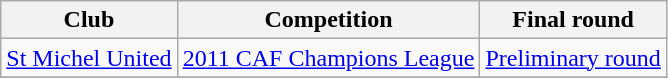<table class="wikitable">
<tr>
<th>Club</th>
<th>Competition</th>
<th>Final round</th>
</tr>
<tr>
<td rowspan=1><a href='#'>St Michel United</a></td>
<td><a href='#'>2011 CAF Champions League</a></td>
<td><a href='#'>Preliminary round</a></td>
</tr>
<tr>
</tr>
</table>
